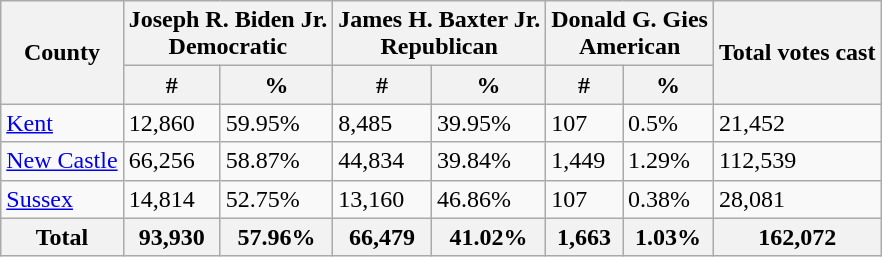<table class="wikitable sortable">
<tr>
<th rowspan="2">County</th>
<th colspan="2"><strong>Joseph R. Biden Jr.</strong><br>Democratic</th>
<th colspan="2">James H. Baxter Jr.<br>Republican</th>
<th colspan="2">Donald G. Gies<br>American</th>
<th rowspan="2">Total votes cast</th>
</tr>
<tr>
<th>#</th>
<th>%</th>
<th>#</th>
<th>%</th>
<th>#</th>
<th>%</th>
</tr>
<tr>
<td><a href='#'>Kent</a></td>
<td>12,860</td>
<td>59.95%</td>
<td>8,485</td>
<td>39.95%</td>
<td>107</td>
<td>0.5%</td>
<td>21,452</td>
</tr>
<tr>
<td><a href='#'>New Castle</a></td>
<td>66,256</td>
<td>58.87%</td>
<td>44,834</td>
<td>39.84%</td>
<td>1,449</td>
<td>1.29%</td>
<td>112,539</td>
</tr>
<tr>
<td><a href='#'>Sussex</a></td>
<td>14,814</td>
<td>52.75%</td>
<td>13,160</td>
<td>46.86%</td>
<td>107</td>
<td>0.38%</td>
<td>28,081</td>
</tr>
<tr>
<th>Total</th>
<th>93,930</th>
<th>57.96%</th>
<th>66,479</th>
<th>41.02%</th>
<th>1,663</th>
<th>1.03%</th>
<th>162,072</th>
</tr>
</table>
